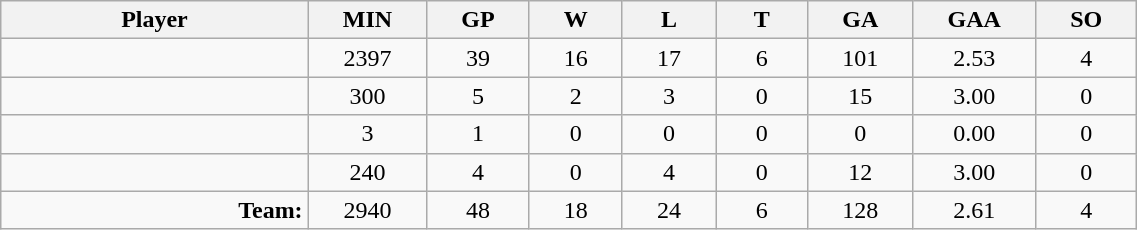<table class="wikitable sortable" width="60%">
<tr>
<th bgcolor="#DDDDFF" width="10%">Player</th>
<th width="3%" bgcolor="#DDDDFF" title="Minutes played">MIN</th>
<th width="3%" bgcolor="#DDDDFF" title="Games played in">GP</th>
<th width="3%" bgcolor="#DDDDFF" title="Wins">W</th>
<th width="3%" bgcolor="#DDDDFF"title="Losses">L</th>
<th width="3%" bgcolor="#DDDDFF" title="Ties">T</th>
<th width="3%" bgcolor="#DDDDFF" title="Goals against">GA</th>
<th width="3%" bgcolor="#DDDDFF" title="Goals against average">GAA</th>
<th width="3%" bgcolor="#DDDDFF"title="Shut-outs">SO</th>
</tr>
<tr align="center">
<td align="right"></td>
<td>2397</td>
<td>39</td>
<td>16</td>
<td>17</td>
<td>6</td>
<td>101</td>
<td>2.53</td>
<td>4</td>
</tr>
<tr align="center">
<td align="right"></td>
<td>300</td>
<td>5</td>
<td>2</td>
<td>3</td>
<td>0</td>
<td>15</td>
<td>3.00</td>
<td>0</td>
</tr>
<tr align="center">
<td align="right"></td>
<td>3</td>
<td>1</td>
<td>0</td>
<td>0</td>
<td>0</td>
<td>0</td>
<td>0.00</td>
<td>0</td>
</tr>
<tr align="center">
<td align="right"></td>
<td>240</td>
<td>4</td>
<td>0</td>
<td>4</td>
<td>0</td>
<td>12</td>
<td>3.00</td>
<td>0</td>
</tr>
<tr align="center">
<td align="right"><strong>Team:</strong></td>
<td>2940</td>
<td>48</td>
<td>18</td>
<td>24</td>
<td>6</td>
<td>128</td>
<td>2.61</td>
<td>4</td>
</tr>
</table>
